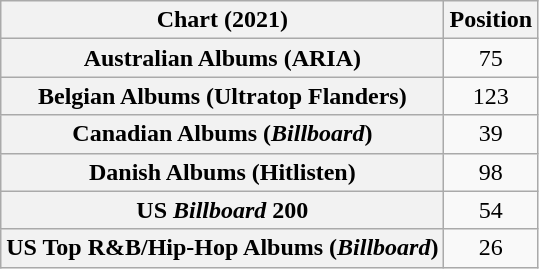<table class="wikitable sortable plainrowheaders" style="text-align:center">
<tr>
<th scope="col">Chart (2021)</th>
<th scope="col">Position</th>
</tr>
<tr>
<th scope="row">Australian Albums (ARIA)</th>
<td>75</td>
</tr>
<tr>
<th scope="row">Belgian Albums (Ultratop Flanders)</th>
<td>123</td>
</tr>
<tr>
<th scope="row">Canadian Albums (<em>Billboard</em>)</th>
<td>39</td>
</tr>
<tr>
<th scope="row">Danish Albums (Hitlisten)</th>
<td>98</td>
</tr>
<tr>
<th scope="row">US <em>Billboard</em> 200</th>
<td>54</td>
</tr>
<tr>
<th scope="row">US Top R&B/Hip-Hop Albums (<em>Billboard</em>)</th>
<td>26</td>
</tr>
</table>
